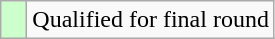<table class="wikitable">
<tr>
<td style="width:10px; background:#cfc"></td>
<td>Qualified for final round</td>
</tr>
</table>
